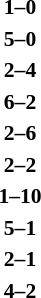<table style="font-size:90%; margin: 0 auto;">
<tr>
<td align="right"><strong></strong></td>
<td align="center"><strong>1–0</strong></td>
<td><strong></strong></td>
</tr>
<tr>
<td align="right"><strong></strong></td>
<td align="center"><strong>5–0</strong></td>
<td><strong></strong></td>
</tr>
<tr>
<td align="right"><strong></strong></td>
<td align="center"><strong>2–4</strong></td>
<td><strong></strong></td>
</tr>
<tr>
<td align="right"><strong></strong></td>
<td align="center"><strong>6–2</strong></td>
<td><strong></strong></td>
</tr>
<tr>
<td align="right"><strong></strong></td>
<td align="center"><strong>2–6</strong></td>
<td><strong></strong></td>
</tr>
<tr>
<td align="right"><strong></strong></td>
<td align="center"><strong>2–2</strong></td>
<td><strong></strong></td>
</tr>
<tr>
<td align="right"><strong></strong></td>
<td align="center"><strong>1–10</strong></td>
<td><strong></strong></td>
</tr>
<tr>
<td align="right"><strong></strong></td>
<td align="center"><strong> 5–1 </strong></td>
<td><strong></strong></td>
</tr>
<tr>
<td align="right"><strong></strong></td>
<td align="center"><strong> 2–1 </strong></td>
<td><strong></strong></td>
</tr>
<tr>
<td align="right"><strong></strong></td>
<td align="center"><strong> 4–2 </strong></td>
<td><strong></strong></td>
</tr>
</table>
